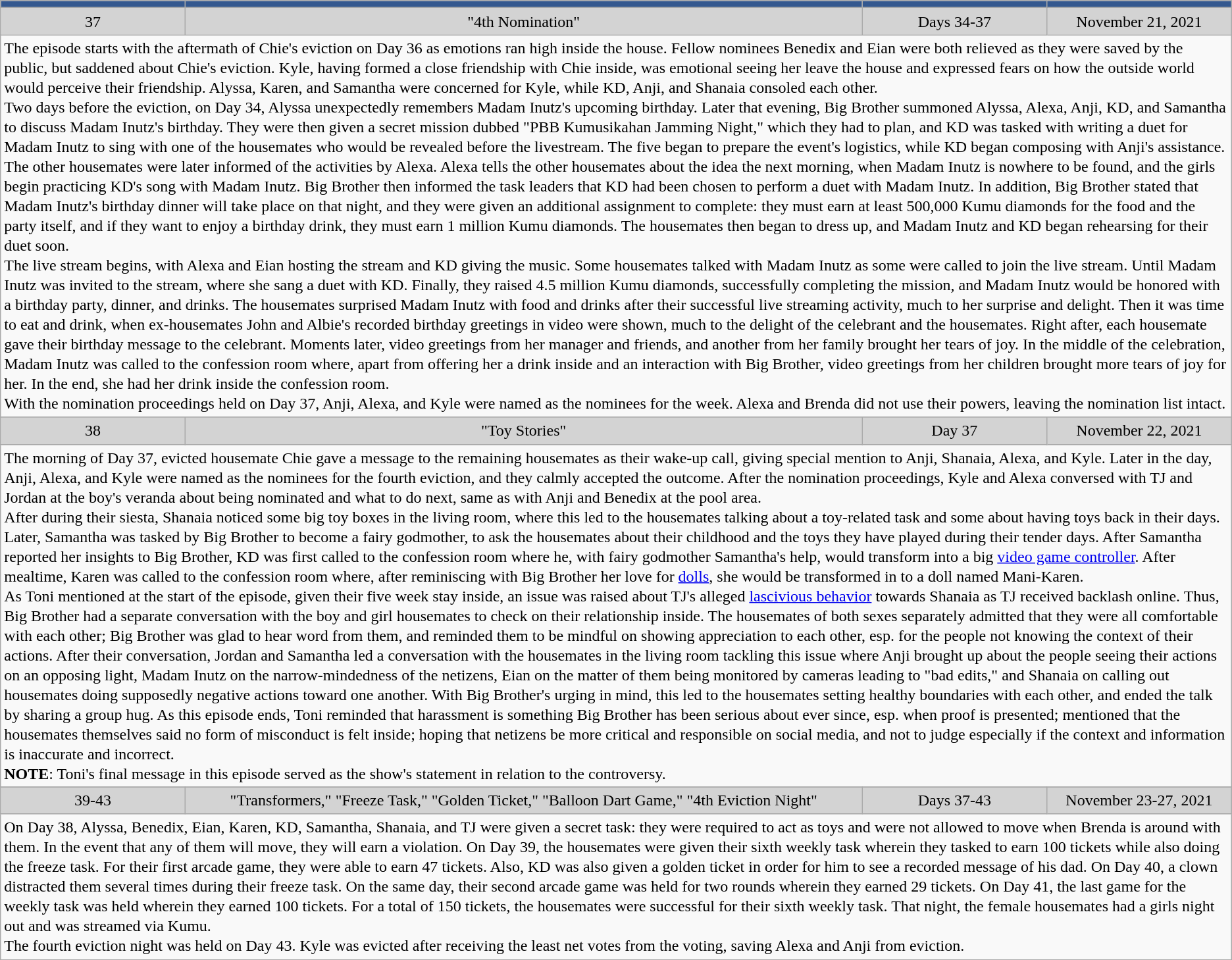<table class="wikitable sortable" style="font-size:100%; line-height:20px; text-align:center">
<tr>
<th width="15%" style="background:#34588F"></th>
<th width="55%" style="background:#34588F"></th>
<th width="15%" style="background:#34588F"></th>
<th width="15%" style="background:#34588F"></th>
</tr>
<tr style="background:lightgrey;">
<td>37</td>
<td>"4th Nomination"</td>
<td>Days 34-37</td>
<td>November 21, 2021</td>
</tr>
<tr>
<td colspan="4" align="left">The episode starts with the aftermath of Chie's eviction on Day 36 as emotions ran high inside the house. Fellow nominees Benedix and Eian were both relieved as they were saved by the public, but saddened about Chie's eviction. Kyle, having formed a close friendship with Chie inside, was emotional seeing her leave the house and expressed fears on how the outside world would perceive their friendship. Alyssa, Karen, and Samantha were concerned for Kyle, while KD, Anji, and Shanaia consoled each other.<br>Two days before the eviction, on Day 34, Alyssa unexpectedly remembers Madam Inutz's upcoming birthday. Later that evening, Big Brother summoned Alyssa, Alexa, Anji, KD, and Samantha to discuss Madam Inutz's birthday. They were then given a secret mission dubbed "PBB Kumusikahan Jamming Night," which they had to plan, and KD was tasked with writing a duet for Madam Inutz to sing with one of the housemates who would be revealed before the livestream. The five began to prepare the event's logistics, while KD began composing with Anji's assistance. The other housemates were later informed of the activities by Alexa. Alexa tells the other housemates about the idea the next morning, when Madam Inutz is nowhere to be found, and the girls begin practicing KD's song with Madam Inutz. Big Brother then informed the task leaders that KD had been chosen to perform a duet with Madam Inutz. In addition, Big Brother stated that Madam Inutz's birthday dinner will take place on that night, and they were given an additional assignment to complete: they must earn at least 500,000 Kumu diamonds for the food and the party itself, and if they want to enjoy a birthday drink, they must earn 1 million Kumu diamonds. The housemates then began to dress up, and Madam Inutz and KD began rehearsing for their duet soon.<br>The live stream begins, with Alexa and Eian hosting the stream and KD giving the music. Some housemates talked with Madam Inutz as some were called to join the live stream. Until Madam Inutz was invited to the stream, where she sang a duet with KD. Finally, they raised 4.5 million Kumu diamonds, successfully completing the mission, and Madam Inutz would be honored with a birthday party, dinner, and drinks. The housemates surprised Madam Inutz with food and drinks after their successful live streaming activity, much to her surprise and delight. Then it was time to eat and drink, when ex-housemates John and Albie's recorded birthday greetings in video were shown, much to the delight of the celebrant and the housemates. Right after, each housemate gave their birthday message to the celebrant. Moments later, video greetings from her manager and friends, and another from her family brought her tears of joy. In the middle of the celebration, Madam Inutz was called to the confession room where, apart from offering her a drink inside and an interaction with Big Brother, video greetings from her children brought more tears of joy for her. In the end, she had her drink inside the confession room.<br>With the nomination proceedings held on Day 37, Anji, Alexa, and Kyle were named as the nominees for the week. Alexa and Brenda did not use their powers, leaving the nomination list intact.</td>
</tr>
<tr>
</tr>
<tr style="background:lightgrey;">
<td>38</td>
<td>"Toy Stories"</td>
<td>Day 37</td>
<td>November 22, 2021</td>
</tr>
<tr>
<td colspan="4" align="left">The morning of Day 37, evicted housemate Chie gave a message to the remaining housemates as their wake-up call, giving special mention to Anji, Shanaia, Alexa, and Kyle. Later in the day, Anji, Alexa, and Kyle were named as the nominees for the fourth eviction, and they calmly accepted the outcome. After the nomination proceedings, Kyle and Alexa conversed with TJ and Jordan at the boy's veranda about being nominated and what to do next, same as with Anji and Benedix at the pool area.<br>After during their siesta, Shanaia noticed some big toy boxes in the living room, where this led to the housemates talking about a toy-related task and some about having toys back in their days. Later, Samantha was tasked by Big Brother to become a fairy godmother, to ask the housemates about their childhood and the toys they have played during their tender days. After Samantha reported her insights to Big Brother, KD was first called to the confession room where he, with fairy godmother Samantha's help, would transform into a big <a href='#'>video game controller</a>. After mealtime, Karen was called to the confession room where, after reminiscing with Big Brother her love for <a href='#'>dolls</a>, she would be transformed in to a doll named Mani-Karen.<br>As Toni mentioned at the start of the episode, given their five week stay inside, an issue was raised about TJ's alleged <a href='#'>lascivious behavior</a> towards Shanaia as TJ received backlash online. Thus, Big Brother had a separate conversation with the boy and girl housemates to check on their relationship inside. The housemates of both sexes separately admitted that they were all comfortable with each other; Big Brother was glad to hear word from them, and reminded them to be mindful on showing appreciation to each other, esp. for the people not knowing the context of their actions. After their conversation, Jordan and Samantha led a conversation with the housemates in the living room tackling this issue where Anji brought up about the people seeing their actions on an opposing light, Madam Inutz on the narrow-mindedness of the netizens, Eian on the matter of them being monitored by cameras leading to "bad edits," and Shanaia on calling out housemates doing supposedly negative actions toward one another. With Big Brother's urging in mind, this led to the housemates setting healthy boundaries with each other, and ended the talk by sharing a group hug. As this episode ends, Toni reminded that harassment is something Big Brother has been serious about ever since, esp. when proof is presented; mentioned that the housemates themselves said no form of misconduct is felt inside; hoping that netizens be more critical and responsible on social media, and not to judge especially if the context and information is inaccurate and incorrect.<br><strong>NOTE</strong>: Toni's final message in this episode served as the show's statement in relation to the controversy.</td>
</tr>
<tr>
</tr>
<tr style="background:lightgrey;">
<td>39-43</td>
<td>"Transformers," "Freeze Task," "Golden Ticket," "Balloon Dart Game," "4th Eviction Night"</td>
<td>Days 37-43</td>
<td>November 23-27, 2021</td>
</tr>
<tr>
<td colspan="4" align="left">On Day 38, Alyssa, Benedix, Eian, Karen, KD, Samantha, Shanaia, and TJ were given a secret task: they were required to act as toys and were not allowed to move when Brenda is around with them. In the event that any of them will move, they will earn a violation. On Day 39, the housemates were given their sixth weekly task wherein they tasked to earn 100 tickets while also doing the freeze task. For their first arcade game, they were able to earn 47 tickets. Also, KD was also given a golden ticket in order for him to see a recorded message of his dad. On Day 40, a clown distracted them several times during their freeze task. On the same day, their second arcade game was held for two rounds wherein they earned 29 tickets. On Day 41, the last game for the weekly task was held wherein they earned 100 tickets. For a total of 150 tickets, the housemates were successful for their sixth weekly task. That night, the female housemates had a girls night out and was streamed via Kumu.<br>The fourth eviction night was held on Day 43. Kyle was evicted after receiving the least net votes from the voting, saving Alexa and Anji from eviction.</td>
</tr>
<tr>
</tr>
</table>
